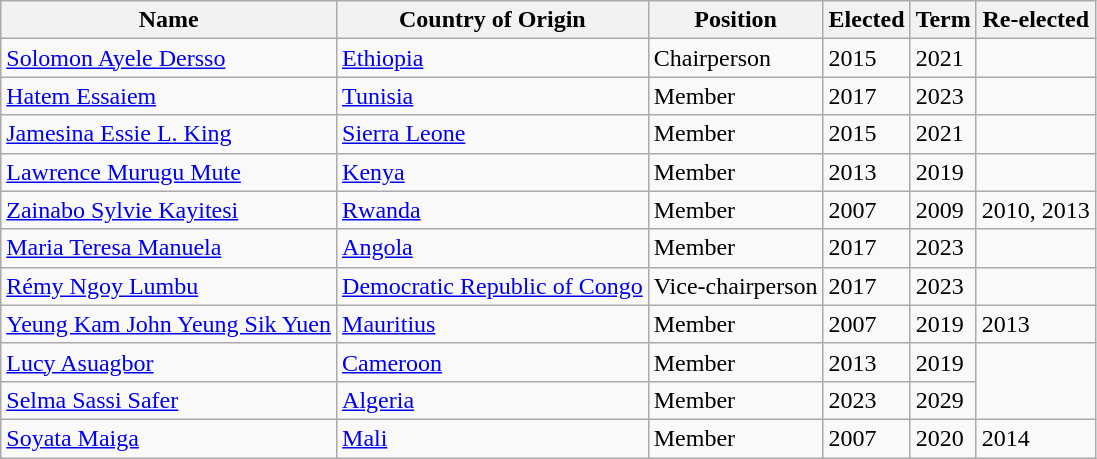<table class="wikitable" style="text-align:left;">
<tr>
<th>Name</th>
<th>Country of Origin</th>
<th>Position</th>
<th>Elected</th>
<th>Term</th>
<th>Re-elected</th>
</tr>
<tr>
<td><a href='#'>Solomon Ayele Dersso</a></td>
<td> <a href='#'>Ethiopia</a></td>
<td>Chairperson</td>
<td>2015</td>
<td>2021</td>
<td></td>
</tr>
<tr>
<td><a href='#'>Hatem Essaiem</a></td>
<td> <a href='#'>Tunisia</a></td>
<td>Member</td>
<td>2017</td>
<td>2023</td>
<td></td>
</tr>
<tr 2023>
<td><a href='#'>Jamesina Essie L. King</a></td>
<td> <a href='#'>Sierra Leone</a></td>
<td>Member</td>
<td>2015</td>
<td>2021</td>
<td></td>
</tr>
<tr>
<td><a href='#'>Lawrence Murugu Mute</a></td>
<td> <a href='#'>Kenya</a></td>
<td>Member</td>
<td>2013</td>
<td>2019</td>
</tr>
<tr>
<td><a href='#'>Zainabo Sylvie Kayitesi</a></td>
<td> <a href='#'>Rwanda</a></td>
<td>Member</td>
<td>2007</td>
<td>2009</td>
<td>2010, 2013</td>
</tr>
<tr>
<td><a href='#'>Maria Teresa Manuela</a></td>
<td> <a href='#'>Angola</a></td>
<td>Member</td>
<td>2017</td>
<td>2023</td>
<td></td>
</tr>
<tr>
<td><a href='#'>Rémy Ngoy Lumbu</a></td>
<td> <a href='#'>Democratic Republic of Congo</a></td>
<td>Vice-chairperson</td>
<td>2017</td>
<td>2023</td>
<td></td>
</tr>
<tr>
<td><a href='#'>Yeung Kam John Yeung Sik Yuen</a></td>
<td> <a href='#'>Mauritius</a></td>
<td>Member</td>
<td>2007</td>
<td>2019</td>
<td>2013</td>
</tr>
<tr>
<td><a href='#'>Lucy Asuagbor</a></td>
<td> <a href='#'>Cameroon</a></td>
<td>Member</td>
<td>2013</td>
<td>2019</td>
</tr>
<tr>
<td><a href='#'>Selma Sassi Safer</a></td>
<td> <a href='#'>Algeria</a></td>
<td>Member</td>
<td>2023</td>
<td>2029</td>
</tr>
<tr>
<td><a href='#'>Soyata Maiga</a></td>
<td><a href='#'>Mali</a></td>
<td>Member</td>
<td>2007</td>
<td>2020</td>
<td>2014</td>
</tr>
</table>
